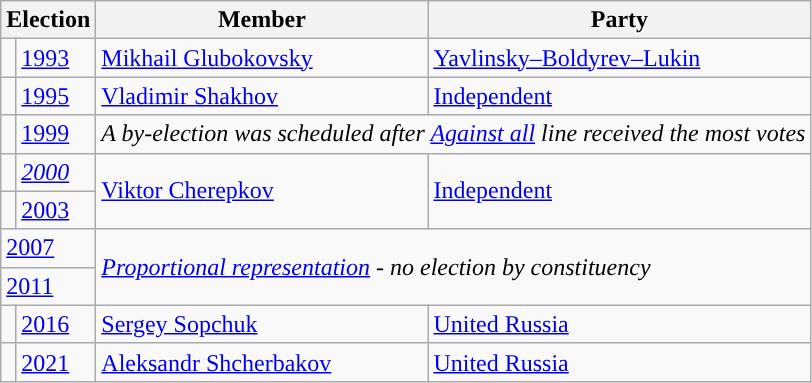<table class="wikitable">
<tr>
<th colspan="2">Election</th>
<th>Member</th>
<th>Party</th>
</tr>
<tr>
<td style="background-color:"></td>
<td><a href='#'>1993</a></td>
<td><a href='#'>Mikhail Glubokovsky</a></td>
<td><a href='#'>Yavlinsky–Boldyrev–Lukin</a></td>
</tr>
<tr>
<td style="background-color:"></td>
<td><a href='#'>1995</a></td>
<td><a href='#'>Vladimir Shakhov</a></td>
<td><a href='#'>Independent</a></td>
</tr>
<tr>
<td style="background-color:"></td>
<td><a href='#'>1999</a></td>
<td colspan=2><em>A by-election was scheduled after <a href='#'>Against all</a> line received the most votes</em></td>
</tr>
<tr>
<td style="background-color:"></td>
<td><em><a href='#'>2000</a></em></td>
<td rowspan=2><a href='#'>Viktor Cherepkov</a></td>
<td rowspan=2><a href='#'>Independent</a></td>
</tr>
<tr>
<td style="background-color:"></td>
<td><a href='#'>2003</a></td>
</tr>
<tr>
<td colspan=2><a href='#'>2007</a></td>
<td colspan=2 rowspan=2><em><a href='#'>Proportional representation</a> - no election by constituency</em></td>
</tr>
<tr>
<td colspan=2><a href='#'>2011</a></td>
</tr>
<tr>
<td style="background-color: "></td>
<td><a href='#'>2016</a></td>
<td><a href='#'>Sergey Sopchuk</a></td>
<td><a href='#'>United Russia</a></td>
</tr>
<tr>
<td style="background-color: "></td>
<td><a href='#'>2021</a></td>
<td><a href='#'>Aleksandr Shcherbakov</a></td>
<td><a href='#'>United Russia</a></td>
</tr>
</table>
